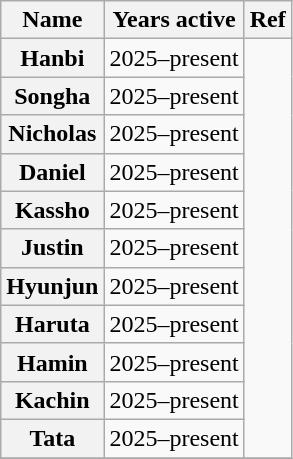<table class="wikitable plainrowheaders sortable" style="text-align:center">
<tr>
<th>Name</th>
<th>Years active</th>
<th class="unsortable">Ref</th>
</tr>
<tr>
<th scope="row">Hanbi</th>
<td>2025–present</td>
<td rowspan="11"></td>
</tr>
<tr>
<th scope="row">Songha</th>
<td>2025–present</td>
</tr>
<tr>
<th scope="row">Nicholas</th>
<td>2025–present</td>
</tr>
<tr>
<th scope="row">Daniel</th>
<td>2025–present</td>
</tr>
<tr>
<th scope="row">Kassho</th>
<td>2025–present</td>
</tr>
<tr>
<th scope="row">Justin</th>
<td>2025–present</td>
</tr>
<tr>
<th scope="row">Hyunjun</th>
<td>2025–present</td>
</tr>
<tr>
<th scope="row">Haruta</th>
<td>2025–present</td>
</tr>
<tr>
<th scope="row">Hamin</th>
<td>2025–present</td>
</tr>
<tr>
<th scope="row">Kachin</th>
<td>2025–present</td>
</tr>
<tr>
<th scope="row">Tata</th>
<td>2025–present</td>
</tr>
<tr>
</tr>
</table>
